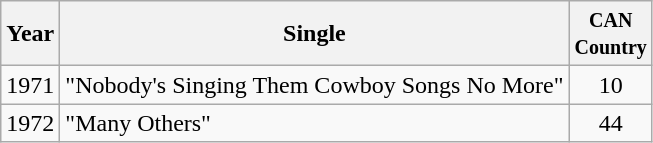<table class="wikitable">
<tr>
<th>Year</th>
<th>Single</th>
<th width="45"><small>CAN Country</small></th>
</tr>
<tr>
<td>1971</td>
<td>"Nobody's Singing Them Cowboy Songs No More"</td>
<td align="center">10</td>
</tr>
<tr>
<td>1972</td>
<td>"Many Others"</td>
<td align="center">44</td>
</tr>
</table>
